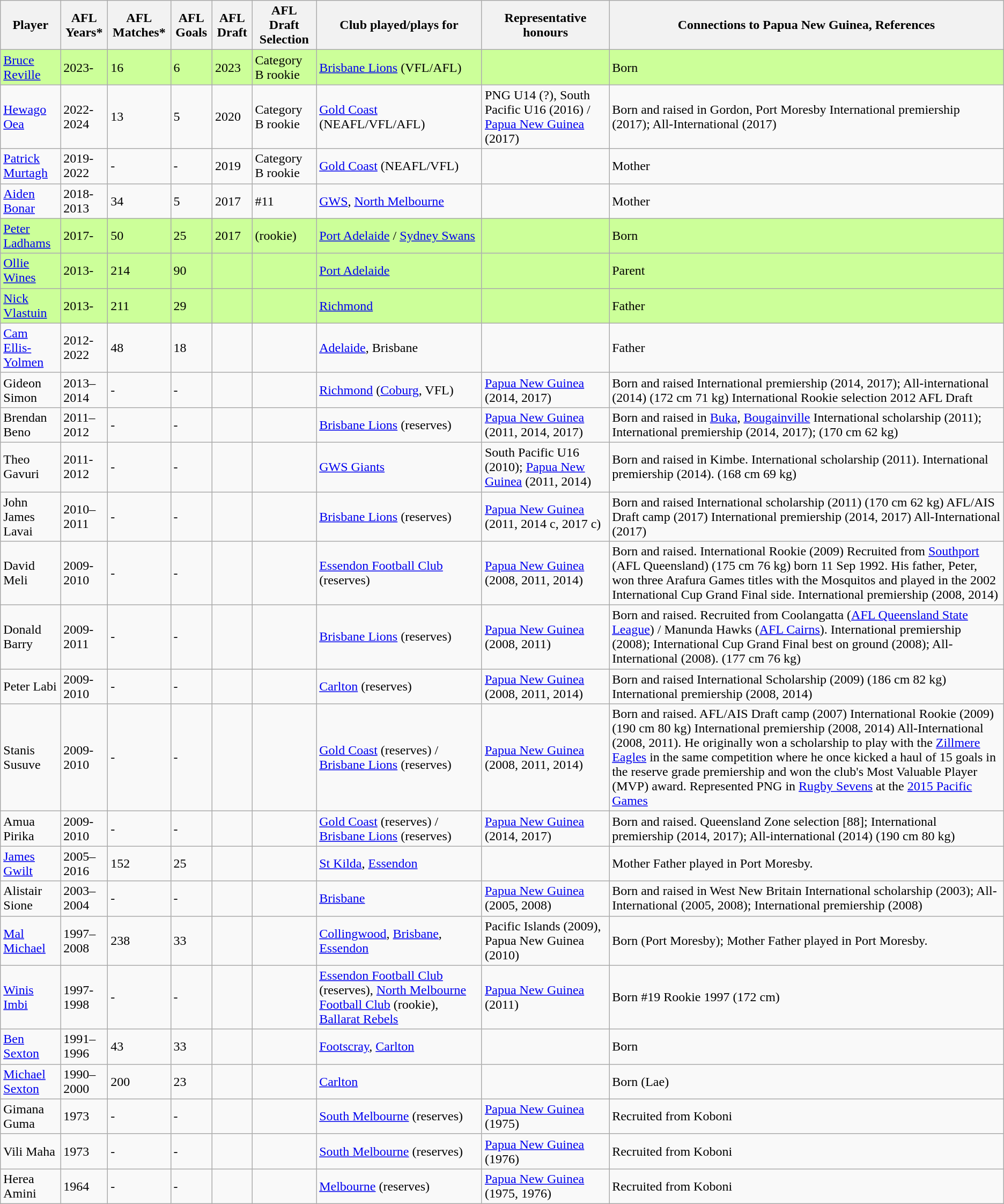<table class="wikitable sortable">
<tr>
<th>Player</th>
<th>AFL Years*</th>
<th>AFL Matches*</th>
<th>AFL Goals</th>
<th>AFL Draft</th>
<th>AFL Draft Selection</th>
<th>Club played/plays for</th>
<th>Representative honours</th>
<th>Connections to Papua New Guinea, References</th>
</tr>
<tr bgcolor=#CCFF99>
<td><a href='#'>Bruce Reville</a></td>
<td>2023-</td>
<td>16</td>
<td>6</td>
<td>2023</td>
<td>Category B rookie</td>
<td><a href='#'>Brisbane Lions</a> (VFL/AFL)</td>
<td></td>
<td>Born</td>
</tr>
<tr>
<td><a href='#'>Hewago Oea</a></td>
<td>2022-2024</td>
<td>13</td>
<td>5</td>
<td>2020</td>
<td>Category B rookie</td>
<td><a href='#'>Gold Coast</a> (NEAFL/VFL/AFL)</td>
<td>PNG U14 (?), South Pacific U16 (2016) / <a href='#'>Papua New Guinea</a> (2017)</td>
<td>Born and raised in Gordon, Port Moresby International premiership (2017); All-International (2017)</td>
</tr>
<tr>
<td><a href='#'>Patrick Murtagh</a></td>
<td>2019-2022</td>
<td>-</td>
<td>-</td>
<td>2019</td>
<td>Category B rookie</td>
<td><a href='#'>Gold Coast</a> (NEAFL/VFL)</td>
<td></td>
<td>Mother</td>
</tr>
<tr>
<td><a href='#'>Aiden Bonar</a></td>
<td>2018-2013</td>
<td>34</td>
<td>5</td>
<td>2017</td>
<td>#11</td>
<td><a href='#'>GWS</a>, <a href='#'>North Melbourne</a></td>
<td></td>
<td>Mother</td>
</tr>
<tr bgcolor=#CCFF99>
<td><a href='#'>Peter Ladhams</a></td>
<td>2017-</td>
<td>50</td>
<td>25</td>
<td>2017</td>
<td>(rookie)</td>
<td><a href='#'>Port Adelaide</a> / <a href='#'>Sydney Swans</a></td>
<td></td>
<td>Born</td>
</tr>
<tr bgcolor=#CCFF99>
<td><a href='#'>Ollie Wines</a></td>
<td>2013-</td>
<td>214</td>
<td>90</td>
<td></td>
<td></td>
<td><a href='#'>Port Adelaide</a></td>
<td></td>
<td>Parent</td>
</tr>
<tr bgcolor=#CCFF99>
<td><a href='#'>Nick Vlastuin</a></td>
<td>2013-</td>
<td>211</td>
<td>29</td>
<td></td>
<td></td>
<td><a href='#'>Richmond</a></td>
<td></td>
<td>Father</td>
</tr>
<tr>
<td><a href='#'>Cam Ellis-Yolmen</a></td>
<td>2012-2022</td>
<td>48</td>
<td>18</td>
<td></td>
<td></td>
<td><a href='#'>Adelaide</a>, Brisbane</td>
<td></td>
<td>Father</td>
</tr>
<tr>
<td>Gideon Simon</td>
<td>2013–2014</td>
<td>-</td>
<td>-</td>
<td></td>
<td></td>
<td><a href='#'>Richmond</a> (<a href='#'>Coburg</a>, VFL)</td>
<td><a href='#'>Papua New Guinea</a> (2014, 2017)</td>
<td>Born and raised International premiership (2014, 2017); All-international (2014) (172 cm 71 kg) International Rookie selection 2012 AFL Draft</td>
</tr>
<tr>
<td>Brendan Beno</td>
<td>2011–2012</td>
<td>-</td>
<td>-</td>
<td></td>
<td></td>
<td><a href='#'>Brisbane Lions</a> (reserves)</td>
<td><a href='#'>Papua New Guinea</a> (2011, 2014, 2017)</td>
<td>Born and raised in <a href='#'>Buka</a>, <a href='#'>Bougainville</a> International scholarship (2011); International premiership (2014, 2017); (170 cm 62 kg)</td>
</tr>
<tr>
<td>Theo Gavuri</td>
<td>2011-2012</td>
<td>-</td>
<td>-</td>
<td></td>
<td></td>
<td><a href='#'>GWS Giants</a></td>
<td>South Pacific U16 (2010); <a href='#'>Papua New Guinea</a> (2011, 2014)</td>
<td>Born and raised in Kimbe. International scholarship (2011). International premiership (2014). (168 cm 69 kg)</td>
</tr>
<tr>
<td>John James Lavai</td>
<td>2010–2011</td>
<td>-</td>
<td>-</td>
<td></td>
<td></td>
<td><a href='#'>Brisbane Lions</a> (reserves)</td>
<td><a href='#'>Papua New Guinea</a> (2011, 2014 c, 2017 c)</td>
<td>Born and raised International scholarship (2011) (170 cm 62 kg) AFL/AIS Draft camp (2017) International premiership (2014, 2017) All-International (2017)</td>
</tr>
<tr>
<td>David Meli</td>
<td>2009-2010</td>
<td>-</td>
<td>-</td>
<td></td>
<td></td>
<td><a href='#'>Essendon Football Club</a> (reserves)</td>
<td><a href='#'>Papua New Guinea</a> (2008, 2011, 2014)</td>
<td>Born and raised. International Rookie (2009) Recruited from <a href='#'>Southport</a> (AFL Queensland) (175 cm 76 kg) born 11 Sep 1992. His father, Peter, won three Arafura Games titles with the Mosquitos and played in the 2002 International Cup Grand Final side. International premiership (2008, 2014)</td>
</tr>
<tr>
<td>Donald Barry</td>
<td>2009-2011</td>
<td>-</td>
<td>-</td>
<td></td>
<td></td>
<td><a href='#'>Brisbane Lions</a> (reserves)</td>
<td><a href='#'>Papua New Guinea</a> (2008, 2011)</td>
<td>Born and raised. Recruited from Coolangatta (<a href='#'>AFL Queensland State League</a>) / Manunda Hawks (<a href='#'>AFL Cairns</a>). International premiership (2008); International Cup Grand Final best on ground (2008); All-International (2008). (177 cm 76 kg)</td>
</tr>
<tr>
<td>Peter Labi</td>
<td>2009-2010</td>
<td>-</td>
<td>-</td>
<td></td>
<td></td>
<td><a href='#'>Carlton</a> (reserves)</td>
<td><a href='#'>Papua New Guinea</a> (2008, 2011, 2014)</td>
<td>Born and raised International Scholarship (2009) (186 cm 82 kg) International premiership (2008, 2014)</td>
</tr>
<tr>
<td>Stanis Susuve</td>
<td>2009-2010</td>
<td>-</td>
<td>-</td>
<td></td>
<td></td>
<td><a href='#'>Gold Coast</a> (reserves) / <a href='#'>Brisbane Lions</a> (reserves)</td>
<td><a href='#'>Papua New Guinea</a> (2008, 2011, 2014)</td>
<td>Born and raised. AFL/AIS Draft camp (2007) International Rookie (2009) (190 cm 80 kg) International premiership (2008, 2014) All-International (2008, 2011). He originally won a scholarship to play with the <a href='#'>Zillmere Eagles</a> in the same competition where he once kicked a haul of 15 goals in the reserve grade premiership and won the club's Most Valuable Player (MVP) award. Represented PNG in <a href='#'>Rugby Sevens</a> at the <a href='#'>2015 Pacific Games</a></td>
</tr>
<tr>
<td>Amua Pirika</td>
<td>2009-2010</td>
<td>-</td>
<td>-</td>
<td></td>
<td></td>
<td><a href='#'>Gold Coast</a> (reserves) / <a href='#'>Brisbane Lions</a> (reserves)</td>
<td><a href='#'>Papua New Guinea</a> (2014, 2017)</td>
<td>Born and raised. Queensland Zone selection [88]; International premiership (2014, 2017); All-international (2014) (190 cm 80 kg)</td>
</tr>
<tr>
<td><a href='#'>James Gwilt</a></td>
<td>2005–2016</td>
<td>152</td>
<td>25</td>
<td></td>
<td></td>
<td><a href='#'>St Kilda</a>, <a href='#'>Essendon</a></td>
<td></td>
<td>Mother Father played in Port Moresby.</td>
</tr>
<tr>
<td>Alistair Sione</td>
<td>2003–2004</td>
<td>-</td>
<td>-</td>
<td></td>
<td></td>
<td><a href='#'>Brisbane</a></td>
<td><a href='#'>Papua New Guinea</a> (2005, 2008)</td>
<td>Born and raised in West New Britain International scholarship (2003); All-International (2005, 2008); International premiership (2008)</td>
</tr>
<tr>
<td><a href='#'>Mal Michael</a></td>
<td>1997–2008</td>
<td>238</td>
<td>33</td>
<td></td>
<td></td>
<td><a href='#'>Collingwood</a>, <a href='#'>Brisbane</a>, <a href='#'>Essendon</a></td>
<td>Pacific Islands (2009), Papua New Guinea (2010)</td>
<td>Born (Port Moresby); Mother Father played in Port Moresby.</td>
</tr>
<tr>
<td><a href='#'>Winis Imbi</a></td>
<td>1997-1998</td>
<td>-</td>
<td>-</td>
<td></td>
<td></td>
<td><a href='#'>Essendon Football Club</a> (reserves), <a href='#'>North Melbourne Football Club</a> (rookie), <a href='#'>Ballarat Rebels</a></td>
<td><a href='#'>Papua New Guinea</a> (2011)</td>
<td>Born #19 Rookie 1997 (172 cm)</td>
</tr>
<tr>
<td><a href='#'>Ben Sexton</a></td>
<td>1991–1996</td>
<td>43</td>
<td>33</td>
<td></td>
<td></td>
<td><a href='#'>Footscray</a>, <a href='#'>Carlton</a></td>
<td></td>
<td>Born</td>
</tr>
<tr>
<td><a href='#'>Michael Sexton</a></td>
<td>1990–2000</td>
<td>200</td>
<td>23</td>
<td></td>
<td></td>
<td><a href='#'>Carlton</a></td>
<td></td>
<td>Born (Lae)</td>
</tr>
<tr>
<td>Gimana Guma</td>
<td>1973</td>
<td>-</td>
<td>-</td>
<td></td>
<td></td>
<td><a href='#'>South Melbourne</a> (reserves)</td>
<td><a href='#'>Papua New Guinea</a> (1975)</td>
<td>Recruited from Koboni</td>
</tr>
<tr>
<td>Vili Maha</td>
<td>1973</td>
<td>-</td>
<td>-</td>
<td></td>
<td></td>
<td><a href='#'>South Melbourne</a> (reserves)</td>
<td><a href='#'>Papua New Guinea</a> (1976)</td>
<td>Recruited from Koboni</td>
</tr>
<tr>
<td>Herea Amini</td>
<td>1964</td>
<td>-</td>
<td>-</td>
<td></td>
<td></td>
<td><a href='#'>Melbourne</a> (reserves)</td>
<td><a href='#'>Papua New Guinea</a> (1975, 1976)</td>
<td>Recruited from Koboni</td>
</tr>
</table>
